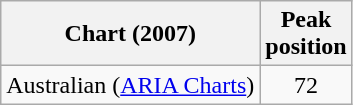<table class="wikitable">
<tr>
<th>Chart (2007)</th>
<th>Peak<br>position</th>
</tr>
<tr>
<td>Australian (<a href='#'>ARIA Charts</a>)</td>
<td align="center">72</td>
</tr>
</table>
